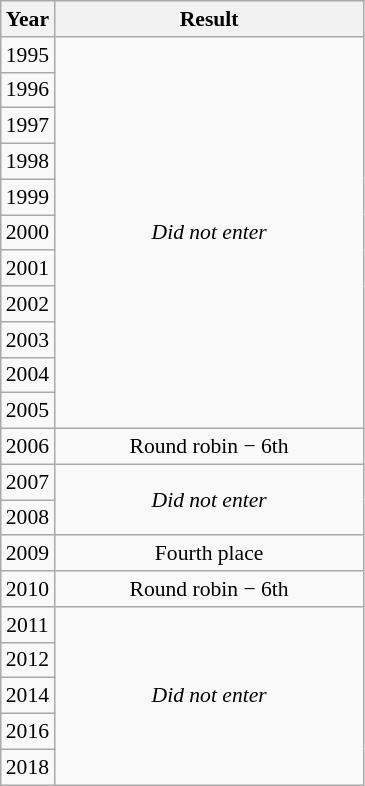<table class="wikitable" style="text-align: center; font-size:90%">
<tr>
<th>Year</th>
<th style="width:200px">Result</th>
</tr>
<tr>
<td> 1995</td>
<td rowspan="11"><em>Did not enter</em></td>
</tr>
<tr>
<td> 1996</td>
</tr>
<tr>
<td> 1997</td>
</tr>
<tr>
<td> 1998</td>
</tr>
<tr>
<td> 1999</td>
</tr>
<tr>
<td> 2000</td>
</tr>
<tr>
<td> 2001</td>
</tr>
<tr>
<td> 2002</td>
</tr>
<tr>
<td> 2003</td>
</tr>
<tr>
<td> 2004</td>
</tr>
<tr>
<td> 2005</td>
</tr>
<tr>
<td> 2006</td>
<td>Round robin − 6th</td>
</tr>
<tr>
<td> 2007</td>
<td rowspan="2"><em>Did not enter</em></td>
</tr>
<tr>
<td> 2008</td>
</tr>
<tr>
<td> 2009</td>
<td>Fourth place</td>
</tr>
<tr>
<td> 2010</td>
<td>Round robin − 6th</td>
</tr>
<tr>
<td> 2011</td>
<td rowspan="5"><em>Did not enter</em></td>
</tr>
<tr>
<td> 2012</td>
</tr>
<tr>
<td> 2014</td>
</tr>
<tr>
<td> 2016</td>
</tr>
<tr>
<td> 2018</td>
</tr>
</table>
